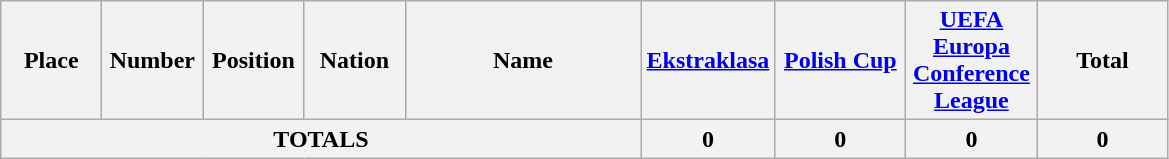<table class="wikitable" style="font-size: 100%; text-align: center;">
<tr>
<th width=60>Place</th>
<th width=60>Number</th>
<th width=60>Position</th>
<th width=60>Nation</th>
<th width=150>Name</th>
<th width=80><a href='#'>Ekstraklasa</a></th>
<th width=80><a href='#'>Polish Cup</a></th>
<th width=80><a href='#'>UEFA Europa Conference League</a></th>
<th width=80>Total</th>
</tr>
<tr>
<th colspan="5">TOTALS</th>
<th>0</th>
<th>0</th>
<th>0</th>
<th>0</th>
</tr>
</table>
